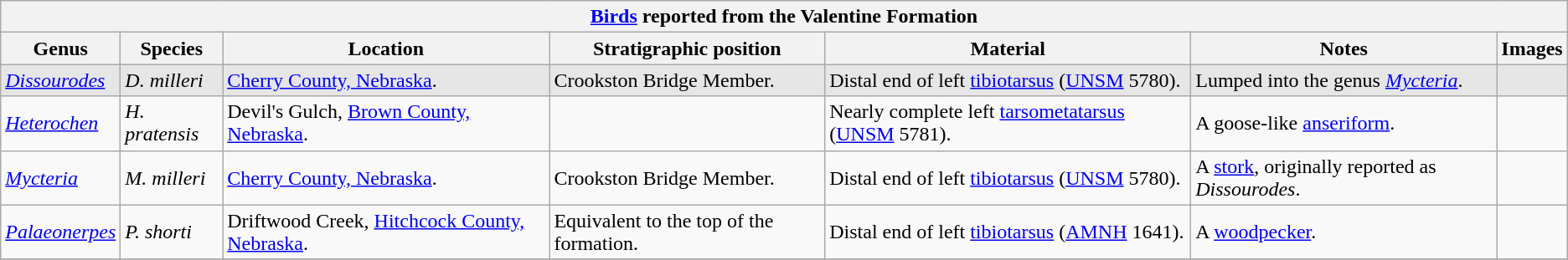<table class="wikitable" align="center">
<tr>
<th colspan="7" align="center"><strong><a href='#'>Birds</a> reported from the Valentine Formation</strong></th>
</tr>
<tr>
<th>Genus</th>
<th>Species</th>
<th>Location</th>
<th><strong>Stratigraphic position</strong></th>
<th><strong>Material</strong></th>
<th>Notes</th>
<th>Images</th>
</tr>
<tr>
<td style="background:#E6E6E6;"><em><a href='#'>Dissourodes</a></em></td>
<td style="background:#E6E6E6;"><em>D. milleri</em></td>
<td style="background:#E6E6E6;"><a href='#'>Cherry County, Nebraska</a>.</td>
<td style="background:#E6E6E6;">Crookston Bridge Member.</td>
<td style="background:#E6E6E6;">Distal end of left <a href='#'>tibiotarsus</a> (<a href='#'>UNSM</a> 5780).</td>
<td style="background:#E6E6E6;">Lumped into the genus <em><a href='#'>Mycteria</a></em>.</td>
<td style="background:#E6E6E6;"></td>
</tr>
<tr>
<td><em><a href='#'>Heterochen</a></em></td>
<td><em>H. pratensis</em></td>
<td>Devil's Gulch, <a href='#'>Brown County, Nebraska</a>.</td>
<td></td>
<td>Nearly complete left <a href='#'>tarsometatarsus</a> (<a href='#'>UNSM</a> 5781).</td>
<td>A goose-like <a href='#'>anseriform</a>.</td>
<td></td>
</tr>
<tr>
<td><em><a href='#'>Mycteria</a></em></td>
<td><em>M. milleri</em></td>
<td><a href='#'>Cherry County, Nebraska</a>.</td>
<td>Crookston Bridge Member.</td>
<td>Distal end of left <a href='#'>tibiotarsus</a> (<a href='#'>UNSM</a> 5780).</td>
<td>A <a href='#'>stork</a>, originally reported as <em>Dissourodes</em>.</td>
<td></td>
</tr>
<tr>
<td><em><a href='#'>Palaeonerpes</a></em></td>
<td><em>P. shorti</em></td>
<td>Driftwood Creek, <a href='#'>Hitchcock County, Nebraska</a>.</td>
<td>Equivalent to the top of the formation.</td>
<td>Distal end of left <a href='#'>tibiotarsus</a> (<a href='#'>AMNH</a> 1641).</td>
<td>A <a href='#'>woodpecker</a>.</td>
<td></td>
</tr>
<tr>
</tr>
</table>
